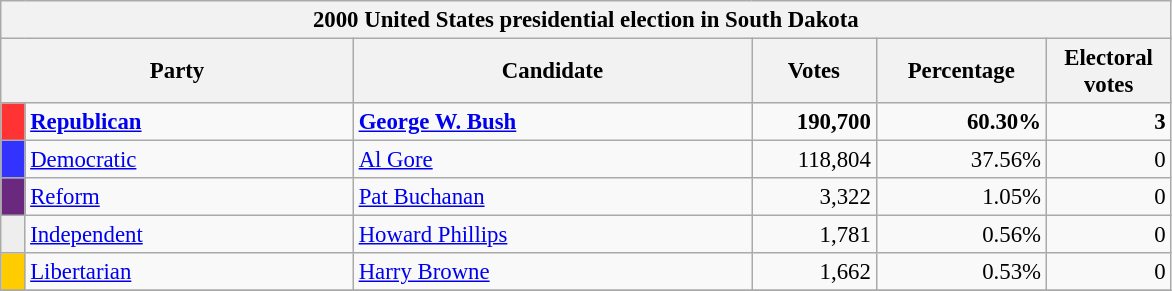<table class="wikitable" style="font-size: 95%;">
<tr>
<th colspan="6">2000 United States presidential election in South Dakota</th>
</tr>
<tr>
<th colspan="2" style="width: 15em">Party</th>
<th style="width: 17em">Candidate</th>
<th style="width: 5em">Votes</th>
<th style="width: 7em">Percentage</th>
<th style="width: 5em">Electoral votes</th>
</tr>
<tr>
<th style="background-color:#FF3333; width: 3px"></th>
<td style="width: 130px"><strong><a href='#'>Republican</a></strong></td>
<td><strong><a href='#'>George W. Bush</a></strong></td>
<td align="right"><strong>190,700</strong></td>
<td align="right"><strong>60.30%</strong></td>
<td align="right"><strong>3</strong></td>
</tr>
<tr>
<th style="background-color:#3333FF; width: 3px"></th>
<td style="width: 130px"><a href='#'>Democratic</a></td>
<td><a href='#'>Al Gore</a></td>
<td align="right">118,804</td>
<td align="right">37.56%</td>
<td align="right">0</td>
</tr>
<tr>
<th style="background-color:#6A287E; width: 3px"></th>
<td style="width: 130px"><a href='#'>Reform</a></td>
<td><a href='#'>Pat Buchanan</a></td>
<td align="right">3,322</td>
<td align="right">1.05%</td>
<td align="right">0</td>
</tr>
<tr>
<th style="background-color:#EEEEEE; width: 3px"></th>
<td style="width: 130px"><a href='#'>Independent</a></td>
<td><a href='#'>Howard Phillips</a></td>
<td align="right">1,781</td>
<td align="right">0.56%</td>
<td align="right">0</td>
</tr>
<tr>
<th style="background-color:#FFCC00; width: 3px"></th>
<td style="width: 130px"><a href='#'>Libertarian</a></td>
<td><a href='#'>Harry Browne</a></td>
<td align="right">1,662</td>
<td align="right">0.53%</td>
<td align="right">0</td>
</tr>
<tr>
</tr>
</table>
